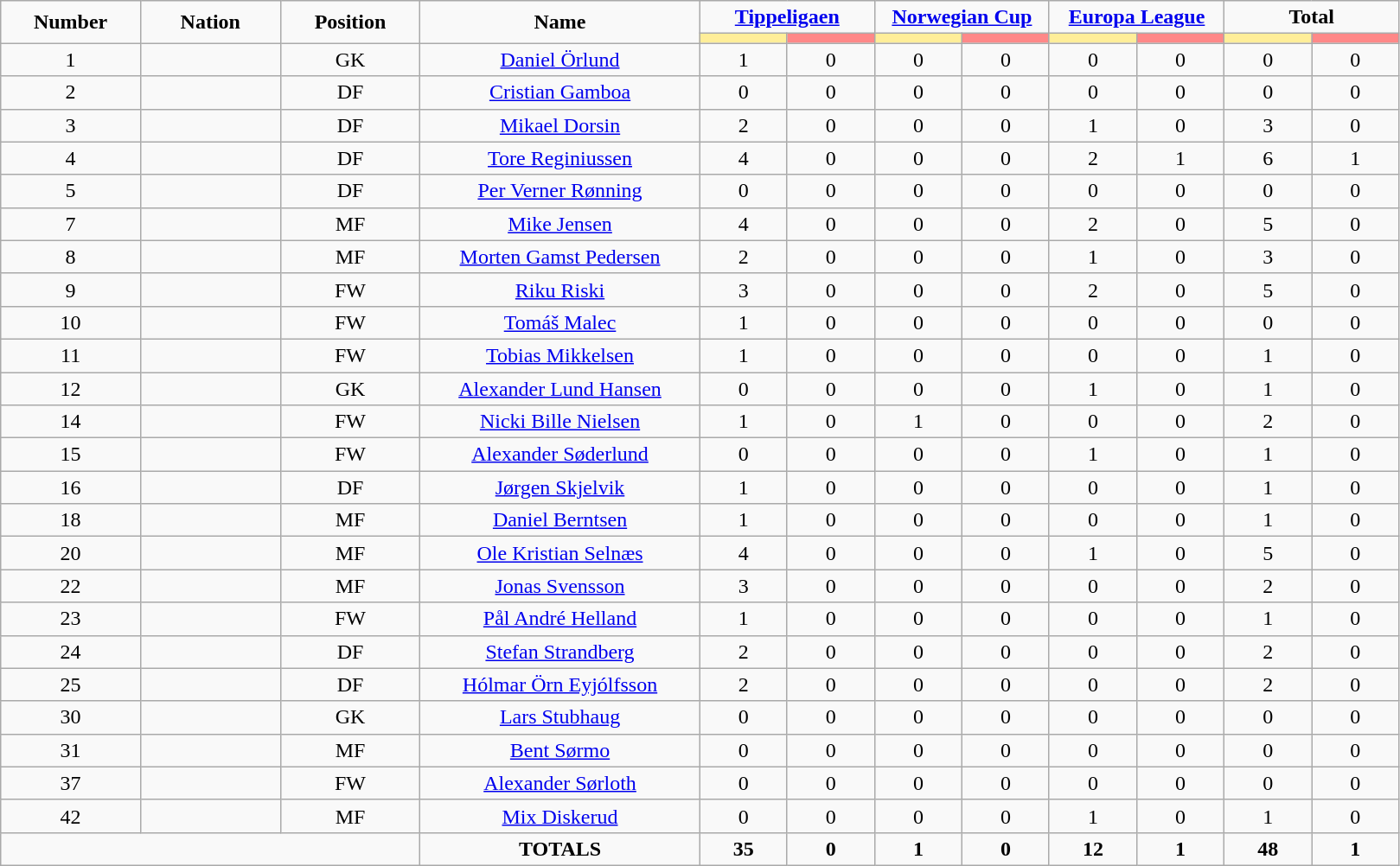<table class="wikitable" style="font-size: 100%; text-align: center;">
<tr>
<td rowspan="2" width="10%" align="center"><strong>Number</strong></td>
<td rowspan="2" width="10%" align="center"><strong>Nation</strong></td>
<td rowspan="2" width="10%" align="center"><strong>Position</strong></td>
<td rowspan="2" width="20%" align="center"><strong>Name</strong></td>
<td colspan="2" align="center"><strong><a href='#'>Tippeligaen</a></strong></td>
<td colspan="2" align="center"><strong><a href='#'>Norwegian Cup</a></strong></td>
<td colspan="2" align="center"><strong><a href='#'>Europa League</a></strong></td>
<td colspan="2" align="center"><strong>Total</strong></td>
</tr>
<tr>
<th width=60 style="background: #FFEE99"></th>
<th width=60 style="background: #FF8888"></th>
<th width=60 style="background: #FFEE99"></th>
<th width=60 style="background: #FF8888"></th>
<th width=60 style="background: #FFEE99"></th>
<th width=60 style="background: #FF8888"></th>
<th width=60 style="background: #FFEE99"></th>
<th width=60 style="background: #FF8888"></th>
</tr>
<tr>
<td>1</td>
<td></td>
<td>GK</td>
<td><a href='#'>Daniel Örlund</a></td>
<td>1</td>
<td>0</td>
<td>0</td>
<td>0</td>
<td>0</td>
<td>0</td>
<td>0</td>
<td>0</td>
</tr>
<tr>
<td>2</td>
<td></td>
<td>DF</td>
<td><a href='#'>Cristian Gamboa</a></td>
<td>0</td>
<td>0</td>
<td>0</td>
<td>0</td>
<td>0</td>
<td>0</td>
<td>0</td>
<td>0</td>
</tr>
<tr>
<td>3</td>
<td></td>
<td>DF</td>
<td><a href='#'>Mikael Dorsin</a></td>
<td>2</td>
<td>0</td>
<td>0</td>
<td>0</td>
<td>1</td>
<td>0</td>
<td>3</td>
<td>0</td>
</tr>
<tr>
<td>4</td>
<td></td>
<td>DF</td>
<td><a href='#'>Tore Reginiussen</a></td>
<td>4</td>
<td>0</td>
<td>0</td>
<td>0</td>
<td>2</td>
<td>1</td>
<td>6</td>
<td>1</td>
</tr>
<tr>
<td>5</td>
<td></td>
<td>DF</td>
<td><a href='#'>Per Verner Rønning</a></td>
<td>0</td>
<td>0</td>
<td>0</td>
<td>0</td>
<td>0</td>
<td>0</td>
<td>0</td>
<td>0</td>
</tr>
<tr>
<td>7</td>
<td></td>
<td>MF</td>
<td><a href='#'>Mike Jensen</a></td>
<td>4</td>
<td>0</td>
<td>0</td>
<td>0</td>
<td>2</td>
<td>0</td>
<td>5</td>
<td>0</td>
</tr>
<tr>
<td>8</td>
<td></td>
<td>MF</td>
<td><a href='#'>Morten Gamst Pedersen</a></td>
<td>2</td>
<td>0</td>
<td>0</td>
<td>0</td>
<td>1</td>
<td>0</td>
<td>3</td>
<td>0</td>
</tr>
<tr>
<td>9</td>
<td></td>
<td>FW</td>
<td><a href='#'>Riku Riski</a></td>
<td>3</td>
<td>0</td>
<td>0</td>
<td>0</td>
<td>2</td>
<td>0</td>
<td>5</td>
<td>0</td>
</tr>
<tr>
<td>10</td>
<td></td>
<td>FW</td>
<td><a href='#'>Tomáš Malec</a></td>
<td>1</td>
<td>0</td>
<td>0</td>
<td>0</td>
<td>0</td>
<td>0</td>
<td>0</td>
<td>0</td>
</tr>
<tr>
<td>11</td>
<td></td>
<td>FW</td>
<td><a href='#'>Tobias Mikkelsen</a></td>
<td>1</td>
<td>0</td>
<td>0</td>
<td>0</td>
<td>0</td>
<td>0</td>
<td>1</td>
<td>0</td>
</tr>
<tr>
<td>12</td>
<td></td>
<td>GK</td>
<td><a href='#'>Alexander Lund Hansen</a></td>
<td>0</td>
<td>0</td>
<td>0</td>
<td>0</td>
<td>1</td>
<td>0</td>
<td>1</td>
<td>0</td>
</tr>
<tr>
<td>14</td>
<td></td>
<td>FW</td>
<td><a href='#'>Nicki Bille Nielsen</a></td>
<td>1</td>
<td>0</td>
<td>1</td>
<td>0</td>
<td>0</td>
<td>0</td>
<td>2</td>
<td>0</td>
</tr>
<tr>
<td>15</td>
<td></td>
<td>FW</td>
<td><a href='#'>Alexander Søderlund</a></td>
<td>0</td>
<td>0</td>
<td>0</td>
<td>0</td>
<td>1</td>
<td>0</td>
<td>1</td>
<td>0</td>
</tr>
<tr>
<td>16</td>
<td></td>
<td>DF</td>
<td><a href='#'>Jørgen Skjelvik</a></td>
<td>1</td>
<td>0</td>
<td>0</td>
<td>0</td>
<td>0</td>
<td>0</td>
<td>1</td>
<td>0</td>
</tr>
<tr>
<td>18</td>
<td></td>
<td>MF</td>
<td><a href='#'>Daniel Berntsen</a></td>
<td>1</td>
<td>0</td>
<td>0</td>
<td>0</td>
<td>0</td>
<td>0</td>
<td>1</td>
<td>0</td>
</tr>
<tr>
<td>20</td>
<td></td>
<td>MF</td>
<td><a href='#'>Ole Kristian Selnæs</a></td>
<td>4</td>
<td>0</td>
<td>0</td>
<td>0</td>
<td>1</td>
<td>0</td>
<td>5</td>
<td>0</td>
</tr>
<tr>
<td>22</td>
<td></td>
<td>MF</td>
<td><a href='#'>Jonas Svensson</a></td>
<td>3</td>
<td>0</td>
<td>0</td>
<td>0</td>
<td>0</td>
<td>0</td>
<td>2</td>
<td>0</td>
</tr>
<tr>
<td>23</td>
<td></td>
<td>FW</td>
<td><a href='#'>Pål André Helland</a></td>
<td>1</td>
<td>0</td>
<td>0</td>
<td>0</td>
<td>0</td>
<td>0</td>
<td>1</td>
<td>0</td>
</tr>
<tr>
<td>24</td>
<td></td>
<td>DF</td>
<td><a href='#'>Stefan Strandberg</a></td>
<td>2</td>
<td>0</td>
<td>0</td>
<td>0</td>
<td>0</td>
<td>0</td>
<td>2</td>
<td>0</td>
</tr>
<tr>
<td>25</td>
<td></td>
<td>DF</td>
<td><a href='#'>Hólmar Örn Eyjólfsson</a></td>
<td>2</td>
<td>0</td>
<td>0</td>
<td>0</td>
<td>0</td>
<td>0</td>
<td>2</td>
<td>0</td>
</tr>
<tr>
<td>30</td>
<td></td>
<td>GK</td>
<td><a href='#'>Lars Stubhaug</a></td>
<td>0</td>
<td>0</td>
<td>0</td>
<td>0</td>
<td>0</td>
<td>0</td>
<td>0</td>
<td>0</td>
</tr>
<tr>
<td>31</td>
<td></td>
<td>MF</td>
<td><a href='#'>Bent Sørmo</a></td>
<td>0</td>
<td>0</td>
<td>0</td>
<td>0</td>
<td>0</td>
<td>0</td>
<td>0</td>
<td>0</td>
</tr>
<tr>
<td>37</td>
<td></td>
<td>FW</td>
<td><a href='#'>Alexander Sørloth</a></td>
<td>0</td>
<td>0</td>
<td>0</td>
<td>0</td>
<td>0</td>
<td>0</td>
<td>0</td>
<td>0</td>
</tr>
<tr>
<td>42</td>
<td></td>
<td>MF</td>
<td><a href='#'>Mix Diskerud</a></td>
<td>0</td>
<td>0</td>
<td>0</td>
<td>0</td>
<td>1</td>
<td>0</td>
<td>1</td>
<td>0</td>
</tr>
<tr>
<td colspan="3"></td>
<td><strong>TOTALS</strong></td>
<td><strong>35</strong></td>
<td><strong>0</strong></td>
<td><strong>1</strong></td>
<td><strong>0</strong></td>
<td><strong>12</strong></td>
<td><strong>1</strong></td>
<td><strong>48</strong></td>
<td><strong>1</strong></td>
</tr>
</table>
